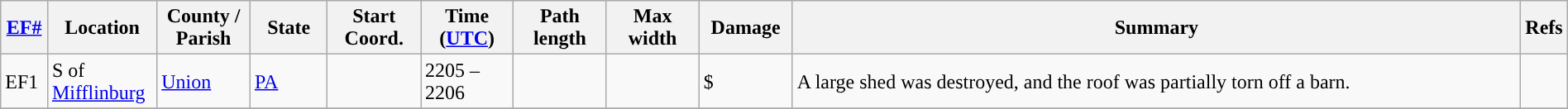<table class="wikitable sortable" style="width:100%;">
<tr>
<th scope="col" width="3%" align="center"><a href='#'>EF#</a></th>
<th scope="col" width="7%" align="center" class="unsortable">Location</th>
<th scope="col" width="6%" align="center" class="unsortable">County / Parish</th>
<th scope="col" width="5%" align="center">State</th>
<th scope="col" width="6%" align="center">Start Coord.</th>
<th scope="col" width="6%" align="center">Time (<a href='#'>UTC</a>)</th>
<th scope="col" width="6%" align="center">Path length</th>
<th scope="col" width="6%" align="center">Max width</th>
<th scope="col" width="6%" align="center">Damage</th>
<th scope="col" width="48%" class="unsortable" align="center">Summary</th>
<th scope="col" width="48%" class="unsortable" align="center">Refs</th>
</tr>
<tr>
<td>EF1</td>
<td>S of <a href='#'>Mifflinburg</a></td>
<td><a href='#'>Union</a></td>
<td><a href='#'>PA</a></td>
<td></td>
<td>2205 – 2206</td>
<td></td>
<td></td>
<td>$</td>
<td>A large shed was destroyed, and the roof was partially torn off a barn.</td>
<td></td>
</tr>
<tr>
</tr>
</table>
